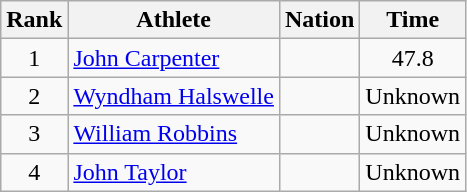<table class="wikitable sortable" style="text-align:center">
<tr>
<th>Rank</th>
<th>Athlete</th>
<th>Nation</th>
<th>Time</th>
</tr>
<tr>
<td>1</td>
<td align=left data-sort-value="Carpenter, John"><a href='#'>John Carpenter</a></td>
<td align=left></td>
<td>47.8</td>
</tr>
<tr>
<td>2</td>
<td align=left data-sort-value="Halswelle, Wyndham"><a href='#'>Wyndham Halswelle</a></td>
<td align=left></td>
<td>Unknown</td>
</tr>
<tr>
<td>3</td>
<td align=left data-sort-value="Robbins, William"><a href='#'>William Robbins</a></td>
<td align=left></td>
<td>Unknown</td>
</tr>
<tr>
<td>4</td>
<td align=left data-sort-value="Taylor, John"><a href='#'>John Taylor</a></td>
<td align=left></td>
<td>Unknown</td>
</tr>
</table>
